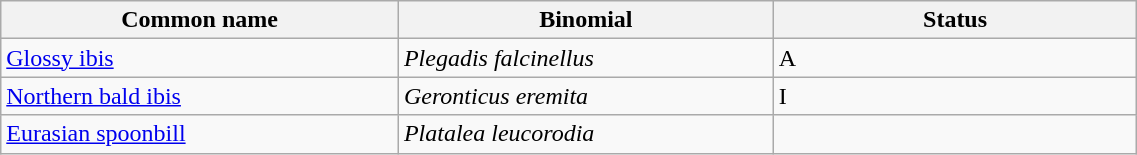<table width=60% class="wikitable">
<tr>
<th width=35%>Common name</th>
<th width=33%>Binomial</th>
<th width=32%>Status</th>
</tr>
<tr>
<td><a href='#'>Glossy ibis</a></td>
<td><em>Plegadis falcinellus</em></td>
<td>A</td>
</tr>
<tr>
<td><a href='#'>Northern bald ibis</a></td>
<td><em>Geronticus eremita</em></td>
<td>I</td>
</tr>
<tr>
<td><a href='#'>Eurasian spoonbill</a></td>
<td><em>Platalea leucorodia</em></td>
<td></td>
</tr>
</table>
